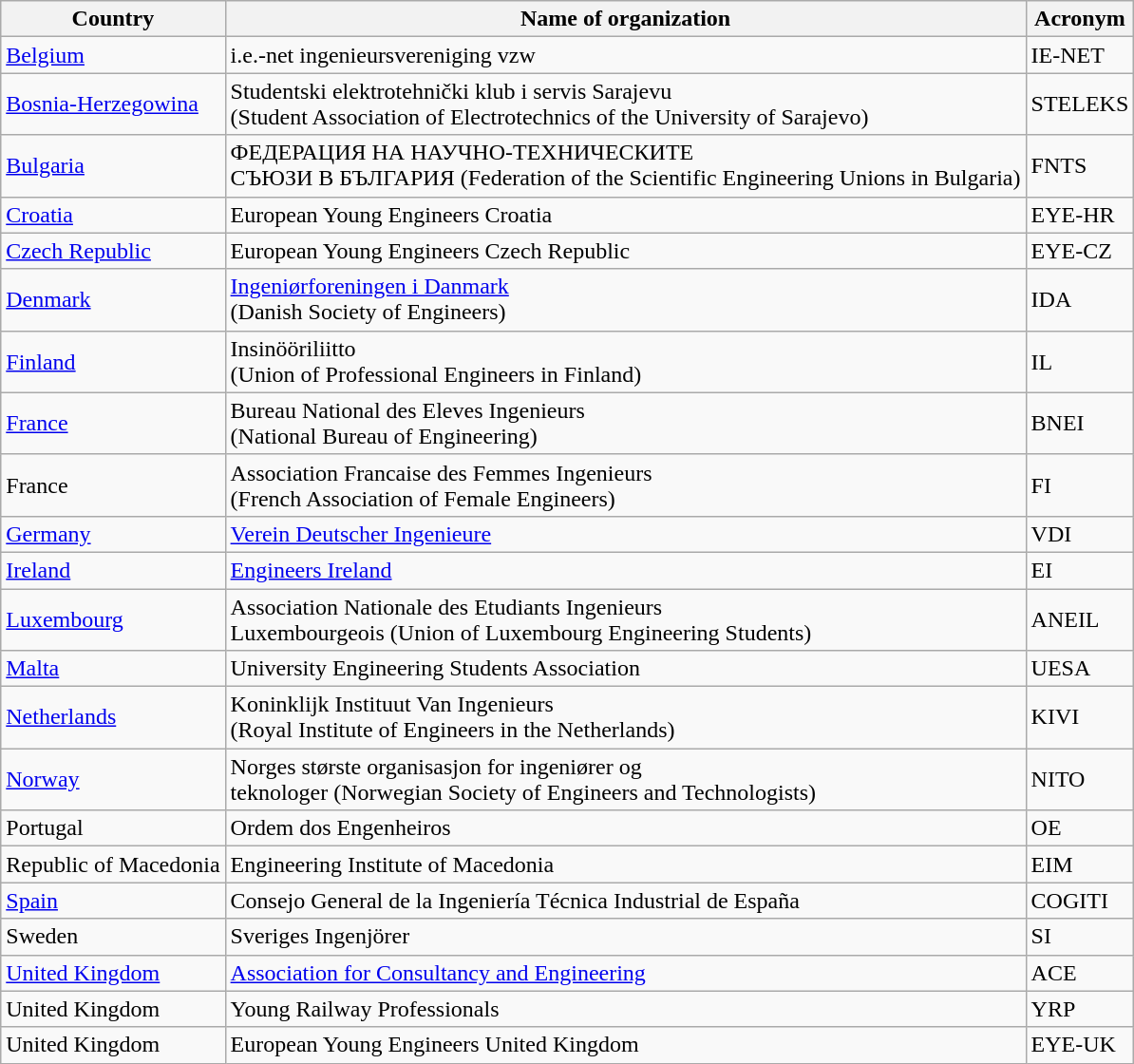<table class="wikitable">
<tr>
<th>Country</th>
<th>Name of organization</th>
<th>Acronym</th>
</tr>
<tr>
<td><a href='#'>Belgium</a></td>
<td>i.e.-net ingenieursvereniging vzw</td>
<td>IE-NET</td>
</tr>
<tr>
<td><a href='#'>Bosnia-Herzegowina</a></td>
<td>Studentski elektrotehnički klub i servis Sarajevu<br>(Student Association of Electrotechnics of the
University of Sarajevo)</td>
<td>STELEKS</td>
</tr>
<tr>
<td><a href='#'>Bulgaria</a></td>
<td>ФЕДЕРАЦИЯ НА НАУЧНО-ТЕХНИЧЕСКИТЕ<br>СЪЮЗИ В БЪЛГАРИЯ (Federation of the Scientific Engineering Unions in Bulgaria)</td>
<td>FNTS</td>
</tr>
<tr>
<td><a href='#'>Croatia</a></td>
<td>European Young Engineers Croatia</td>
<td>EYE-HR</td>
</tr>
<tr>
<td><a href='#'>Czech Republic</a></td>
<td>European Young Engineers Czech Republic</td>
<td>EYE-CZ</td>
</tr>
<tr>
<td><a href='#'>Denmark</a></td>
<td><a href='#'>Ingeniørforeningen i Danmark</a><br>(Danish Society of Engineers)</td>
<td>IDA</td>
</tr>
<tr>
<td><a href='#'>Finland</a></td>
<td>Insinööriliitto<br>(Union of Professional Engineers in Finland)</td>
<td>IL</td>
</tr>
<tr>
<td><a href='#'>France</a></td>
<td>Bureau National des Eleves Ingenieurs<br>(National Bureau of Engineering)</td>
<td>BNEI</td>
</tr>
<tr>
<td>France</td>
<td>Association Francaise des Femmes Ingenieurs<br>(French Association of Female Engineers)</td>
<td>FI</td>
</tr>
<tr>
<td><a href='#'>Germany</a></td>
<td><a href='#'>Verein Deutscher Ingenieure</a></td>
<td>VDI</td>
</tr>
<tr>
<td><a href='#'>Ireland</a></td>
<td><a href='#'>Engineers Ireland</a></td>
<td>EI</td>
</tr>
<tr>
<td><a href='#'>Luxembourg</a></td>
<td>Association Nationale des Etudiants Ingenieurs<br>Luxembourgeois
(Union of Luxembourg Engineering Students)</td>
<td>ANEIL</td>
</tr>
<tr>
<td><a href='#'>Malta</a></td>
<td>University Engineering Students Association</td>
<td>UESA</td>
</tr>
<tr>
<td><a href='#'>Netherlands</a></td>
<td>Koninklijk Instituut Van Ingenieurs<br>(Royal Institute of Engineers in the Netherlands)</td>
<td>KIVI</td>
</tr>
<tr>
<td><a href='#'>Norway</a></td>
<td>Norges største organisasjon for ingeniører og<br>teknologer
(Norwegian Society of Engineers and Technologists)</td>
<td>NITO</td>
</tr>
<tr>
<td>Portugal</td>
<td>Ordem dos Engenheiros</td>
<td>OE</td>
</tr>
<tr>
<td>Republic of Macedonia</td>
<td>Engineering Institute of Macedonia</td>
<td>EIM</td>
</tr>
<tr>
<td><a href='#'>Spain</a></td>
<td>Consejo General de la Ingeniería Técnica Industrial de España</td>
<td>COGITI</td>
</tr>
<tr>
<td>Sweden</td>
<td>Sveriges Ingenjörer</td>
<td>SI</td>
</tr>
<tr>
<td><a href='#'>United Kingdom</a></td>
<td><a href='#'>Association for Consultancy and Engineering</a></td>
<td>ACE</td>
</tr>
<tr>
<td>United Kingdom</td>
<td>Young Railway Professionals</td>
<td>YRP</td>
</tr>
<tr>
<td>United Kingdom</td>
<td>European Young Engineers United Kingdom </td>
<td>EYE-UK</td>
</tr>
</table>
